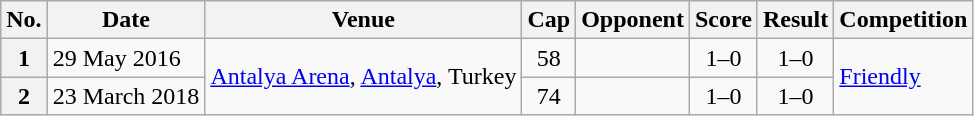<table class="wikitable sortable plainrowheaders">
<tr>
<th scope=col>No.</th>
<th scope=col data-sort-type=date>Date</th>
<th scope=col>Venue</th>
<th scope=col>Cap</th>
<th scope=col>Opponent</th>
<th scope=col>Score</th>
<th scope=col>Result</th>
<th scope=col>Competition</th>
</tr>
<tr>
<th scope=row>1</th>
<td>29 May 2016</td>
<td rowspan=2><a href='#'>Antalya Arena</a>, <a href='#'>Antalya</a>, Turkey</td>
<td align=center>58</td>
<td></td>
<td align=center>1–0</td>
<td align=center>1–0</td>
<td rowspan=2><a href='#'>Friendly</a></td>
</tr>
<tr>
<th scope=row>2</th>
<td>23 March 2018</td>
<td align=center>74</td>
<td></td>
<td align=center>1–0</td>
<td align=center>1–0</td>
</tr>
</table>
